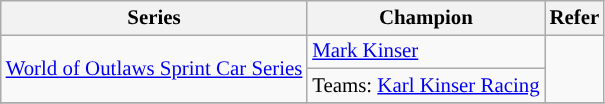<table class="wikitable" style="font-size:87%;">
<tr>
<th>Series</th>
<th>Champion</th>
<th>Refer</th>
</tr>
<tr>
<td rowspan=2><a href='#'>World of Outlaws Sprint Car Series</a></td>
<td> <a href='#'>Mark Kinser</a></td>
<td rowspan=2></td>
</tr>
<tr>
<td>Teams:  <a href='#'>Karl Kinser Racing</a></td>
</tr>
<tr>
</tr>
</table>
